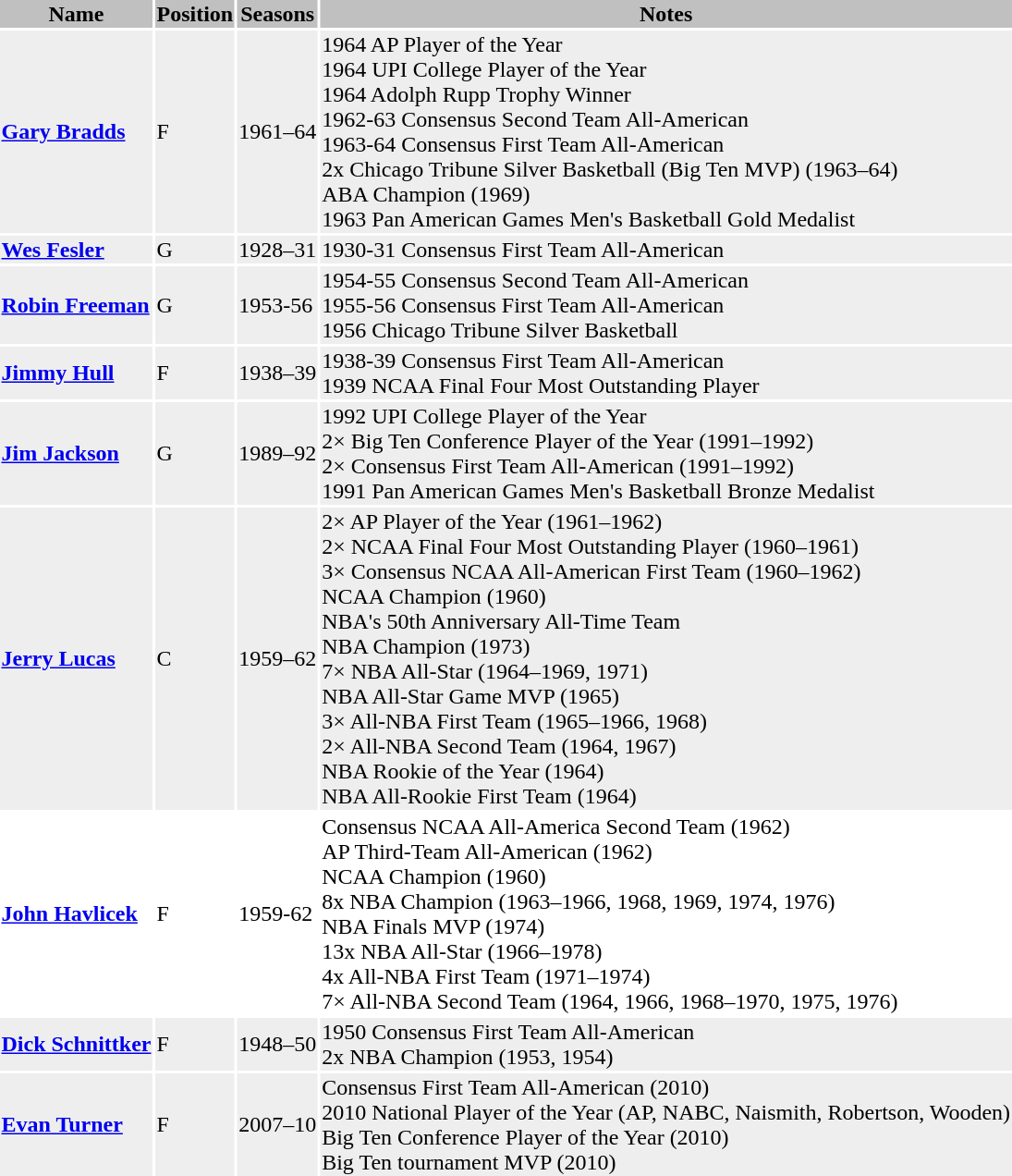<table class="toccolours">
<tr>
<th bgcolor=silver>Name</th>
<th bgcolor=silver>Position</th>
<th bgcolor=silver>Seasons</th>
<th bgcolor=silver>Notes</th>
</tr>
<tr bgcolor=#eeeeee>
<td><strong><a href='#'>Gary Bradds</a></strong></td>
<td>F</td>
<td>1961–64</td>
<td>1964 AP Player of the Year<br>1964 UPI College Player of the Year<br>1964 Adolph Rupp Trophy Winner<br>1962-63 Consensus Second Team All-American<br>1963-64 Consensus First Team All-American<br>2x Chicago Tribune Silver Basketball (Big Ten MVP) (1963–64)<br>ABA Champion (1969)<br>1963 Pan American Games Men's Basketball Gold Medalist</td>
</tr>
<tr bgcolor=#eeeeee>
<td><strong><a href='#'>Wes Fesler</a></strong></td>
<td>G</td>
<td>1928–31</td>
<td>1930-31 Consensus First Team All-American</td>
</tr>
<tr bgcolor=#eeeeee>
<td><strong><a href='#'>Robin Freeman</a></strong></td>
<td>G</td>
<td>1953-56</td>
<td>1954-55 Consensus Second Team All-American<br> 1955-56 Consensus First Team All-American<br>1956 Chicago Tribune Silver Basketball</td>
</tr>
<tr bgcolor=#eeeeee>
<td><strong><a href='#'>Jimmy Hull</a></strong></td>
<td>F</td>
<td>1938–39</td>
<td>1938-39 Consensus First Team All-American<br> 1939 NCAA Final Four Most Outstanding Player</td>
</tr>
<tr bgcolor=#eeeeee>
<td><strong><a href='#'>Jim Jackson</a></strong></td>
<td>G</td>
<td>1989–92</td>
<td>1992 UPI College Player of the Year<br>2× Big Ten Conference Player of the Year (1991–1992)<br>2× Consensus First Team All-American (1991–1992)<br>1991 Pan American Games Men's Basketball Bronze Medalist</td>
</tr>
<tr bgcolor=#eeeeee>
<td><strong><a href='#'>Jerry Lucas</a></strong></td>
<td>C</td>
<td>1959–62</td>
<td>2× AP Player of the Year (1961–1962)<br>2× NCAA Final Four Most Outstanding Player (1960–1961)<br>3× Consensus NCAA All-American First Team (1960–1962)<br>NCAA Champion (1960)<br>NBA's 50th Anniversary All-Time Team<br>NBA Champion (1973)<br>7× NBA All-Star (1964–1969, 1971)<br>NBA All-Star Game MVP (1965)<br>3× All-NBA First Team (1965–1966, 1968)<br>2× All-NBA Second Team (1964, 1967)<br>NBA Rookie of the Year (1964)<br>NBA All-Rookie First Team (1964)</td>
</tr>
<tr -bgcolor=#eeeeee>
<td><strong><a href='#'>John Havlicek</a></strong></td>
<td>F</td>
<td>1959-62</td>
<td>Consensus NCAA All-America Second Team (1962)<br> AP Third-Team All-American (1962)<br> NCAA Champion (1960)<br> 8x NBA Champion (1963–1966, 1968, 1969, 1974, 1976)<br> NBA Finals MVP (1974)<br> 13x NBA All-Star (1966–1978)<br> 4x All-NBA First Team (1971–1974)<br> 7× All-NBA Second Team (1964, 1966, 1968–1970, 1975, 1976)</td>
</tr>
<tr bgcolor=#eeeeee>
<td><strong><a href='#'>Dick Schnittker</a></strong></td>
<td>F</td>
<td>1948–50</td>
<td>1950 Consensus First Team All-American<br>2x NBA Champion (1953, 1954)</td>
</tr>
<tr bgcolor=#eeeeee>
<td><strong><a href='#'>Evan Turner</a></strong></td>
<td>F</td>
<td>2007–10</td>
<td>Consensus First Team All-American (2010)<br>2010 National Player of the Year (AP, NABC, Naismith, Robertson, Wooden)<br>Big Ten Conference Player of the Year (2010)<br>Big Ten tournament MVP (2010)</td>
</tr>
<tr bgcolor=#eeeeee>
</tr>
<tr bgcolor=#eeeeee>
</tr>
</table>
